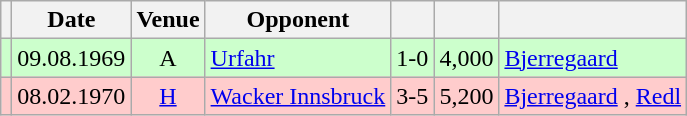<table class="wikitable" Style="text-align: center">
<tr>
<th></th>
<th>Date</th>
<th>Venue</th>
<th>Opponent</th>
<th></th>
<th></th>
<th></th>
</tr>
<tr style="background:#cfc">
<td></td>
<td>09.08.1969</td>
<td>A</td>
<td align="left"><a href='#'>Urfahr</a></td>
<td>1-0</td>
<td align="right">4,000</td>
<td align="left"><a href='#'>Bjerregaard</a> </td>
</tr>
<tr style="background:#fcc">
<td></td>
<td>08.02.1970</td>
<td><a href='#'>H</a></td>
<td align="left"><a href='#'>Wacker Innsbruck</a></td>
<td>3-5</td>
<td align="right">5,200</td>
<td align="left"><a href='#'>Bjerregaard</a>  , <a href='#'>Redl</a> </td>
</tr>
</table>
